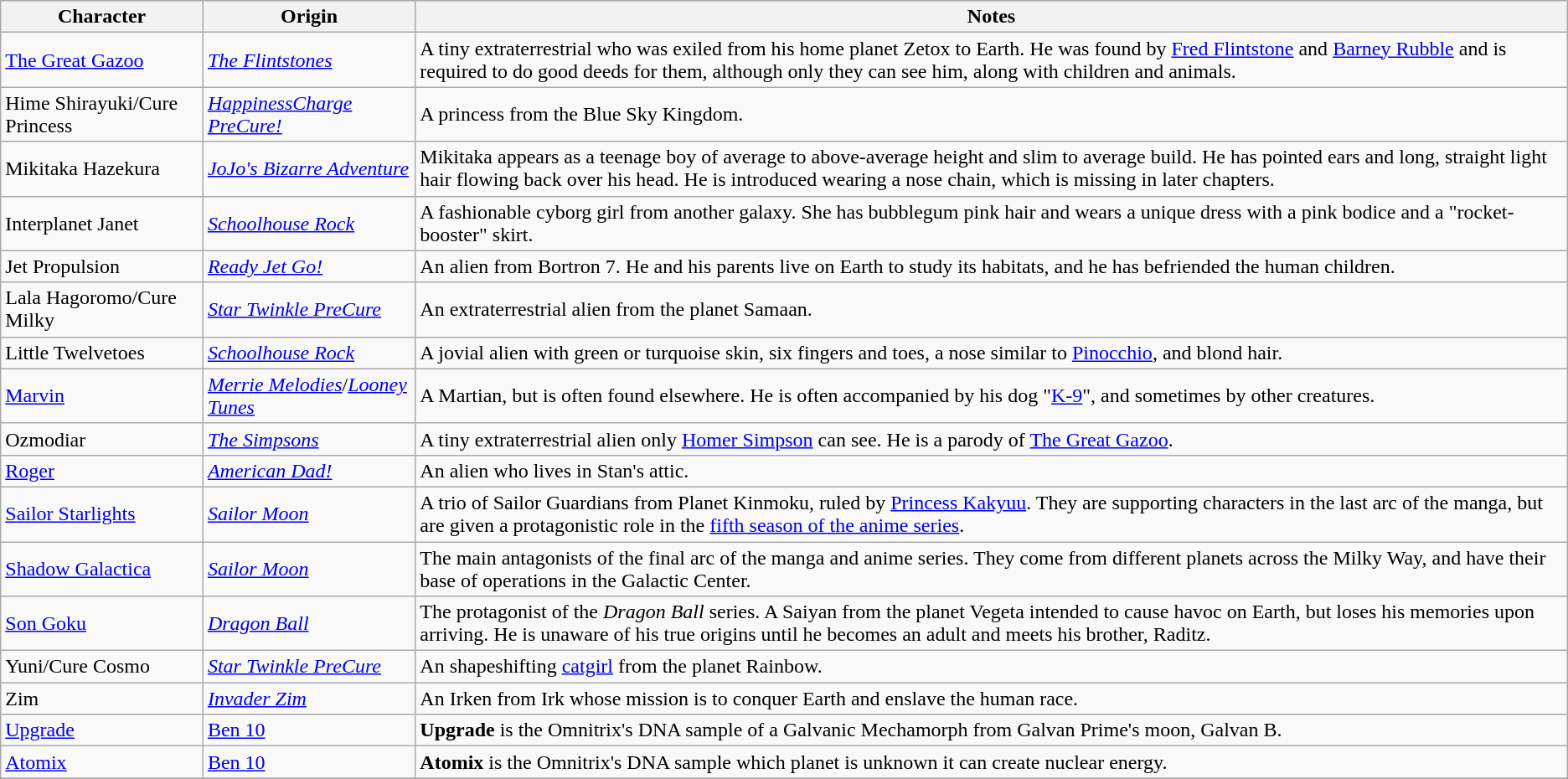<table class="wikitable sortable">
<tr>
<th>Character</th>
<th>Origin</th>
<th>Notes</th>
</tr>
<tr>
<td><a href='#'>The Great Gazoo</a></td>
<td><em><a href='#'>The Flintstones</a></em></td>
<td>A tiny extraterrestrial who was exiled from his home planet Zetox to Earth. He was found by <a href='#'>Fred Flintstone</a> and <a href='#'>Barney Rubble</a> and is required to do good deeds for them, although only they can see him, along with children and animals.</td>
</tr>
<tr>
<td>Hime Shirayuki/Cure Princess</td>
<td><em><a href='#'>HappinessCharge PreCure!</a></em></td>
<td>A princess from the Blue Sky Kingdom.</td>
</tr>
<tr>
<td>Mikitaka Hazekura</td>
<td><em><a href='#'>JoJo's Bizarre Adventure</a></em></td>
<td>Mikitaka appears as a teenage boy of average to above-average height and slim to average build. He has pointed ears and long, straight light hair flowing back over his head. He is introduced wearing a nose chain, which is missing in later chapters.</td>
</tr>
<tr>
<td>Interplanet Janet</td>
<td><em><a href='#'>Schoolhouse Rock</a></em></td>
<td>A fashionable cyborg girl from another galaxy. She has bubblegum pink hair and wears a unique dress with a pink bodice and a "rocket-booster" skirt.</td>
</tr>
<tr>
<td>Jet Propulsion</td>
<td><em><a href='#'>Ready Jet Go!</a></em></td>
<td>An alien from Bortron 7. He and his parents live on Earth to study its habitats, and he has befriended the human children.</td>
</tr>
<tr>
<td>Lala Hagoromo/Cure Milky</td>
<td><em><a href='#'>Star Twinkle PreCure</a></em></td>
<td>An extraterrestrial alien from the planet Samaan.</td>
</tr>
<tr>
<td>Little Twelvetoes</td>
<td><em><a href='#'>Schoolhouse Rock</a></em></td>
<td>A jovial alien with green or turquoise skin, six fingers and toes, a nose similar to <a href='#'>Pinocchio</a>, and blond hair.</td>
</tr>
<tr>
<td><a href='#'>Marvin</a></td>
<td><em><a href='#'>Merrie Melodies</a></em>/<em><a href='#'>Looney Tunes</a></em></td>
<td>A Martian, but is often found elsewhere. He is often accompanied by his dog "<a href='#'>K-9</a>", and sometimes by other creatures.</td>
</tr>
<tr>
<td>Ozmodiar</td>
<td><em><a href='#'>The Simpsons</a></em></td>
<td>A tiny extraterrestrial alien only <a href='#'>Homer Simpson</a> can see. He is a parody of <a href='#'>The Great Gazoo</a>.</td>
</tr>
<tr>
<td><a href='#'>Roger</a></td>
<td><em><a href='#'>American Dad!</a></em></td>
<td>An alien who lives in Stan's attic.</td>
</tr>
<tr>
<td><a href='#'>Sailor Starlights</a></td>
<td><em><a href='#'>Sailor Moon</a></em></td>
<td>A trio of Sailor Guardians from Planet Kinmoku, ruled by <a href='#'>Princess Kakyuu</a>. They are supporting characters in the last arc of the manga, but are given a protagonistic role in the <a href='#'>fifth season of the anime series</a>.</td>
</tr>
<tr>
<td><a href='#'>Shadow Galactica</a></td>
<td><em><a href='#'>Sailor Moon</a></em></td>
<td>The main antagonists of the final arc of the manga and anime series. They come from different planets across the Milky Way, and have their base of operations in the Galactic Center.</td>
</tr>
<tr>
<td><a href='#'>Son Goku</a></td>
<td><em><a href='#'>Dragon Ball</a></em></td>
<td>The protagonist of the <em>Dragon Ball</em> series. A Saiyan from the planet Vegeta intended to cause havoc on Earth, but loses his memories upon arriving. He is unaware of his true origins until he becomes an adult and meets his brother, Raditz.</td>
</tr>
<tr>
<td>Yuni/Cure Cosmo</td>
<td><em><a href='#'>Star Twinkle PreCure</a></em></td>
<td>An shapeshifting <a href='#'>catgirl</a> from the planet Rainbow.</td>
</tr>
<tr>
<td>Zim</td>
<td><em><a href='#'>Invader Zim</a></em></td>
<td>An Irken from Irk whose mission is to conquer Earth and enslave the human race.</td>
</tr>
<tr>
<td><a href='#'>Upgrade</a></td>
<td><a href='#'>Ben 10</a></td>
<td><strong>Upgrade</strong> is the Omnitrix's DNA sample of a Galvanic Mechamorph from Galvan Prime's moon, Galvan B.</td>
</tr>
<tr>
<td><a href='#'>Atomix</a></td>
<td><a href='#'>Ben 10</a></td>
<td><strong>Atomix</strong> is the Omnitrix's DNA sample which planet is unknown it can create nuclear energy.</td>
</tr>
<tr>
</tr>
</table>
